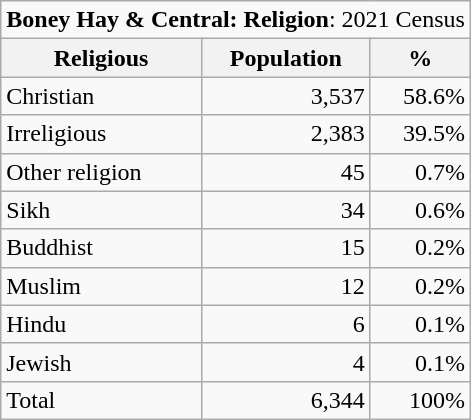<table class="wikitable">
<tr>
<td colspan="14" style="text-align:right;"><strong>Boney Hay & Central: Religion</strong>: 2021 Census</td>
</tr>
<tr>
<th>Religious</th>
<th>Population</th>
<th>%</th>
</tr>
<tr>
<td>Christian</td>
<td style="text-align:right;">3,537</td>
<td style="text-align:right;">58.6%</td>
</tr>
<tr>
<td>Irreligious</td>
<td style="text-align:right;">2,383</td>
<td style="text-align:right;">39.5%</td>
</tr>
<tr>
<td>Other religion</td>
<td style="text-align:right;">45</td>
<td style="text-align:right;">0.7%</td>
</tr>
<tr>
<td>Sikh</td>
<td style="text-align:right;">34</td>
<td style="text-align:right;">0.6%</td>
</tr>
<tr>
<td>Buddhist</td>
<td style="text-align:right;">15</td>
<td style="text-align:right;">0.2%</td>
</tr>
<tr>
<td>Muslim</td>
<td style="text-align:right;">12</td>
<td style="text-align:right;">0.2%</td>
</tr>
<tr>
<td>Hindu</td>
<td style="text-align:right;">6</td>
<td style="text-align:right;">0.1%</td>
</tr>
<tr>
<td>Jewish</td>
<td style="text-align:right;">4</td>
<td style="text-align:right;">0.1%</td>
</tr>
<tr>
<td>Total</td>
<td style="text-align:right;">6,344</td>
<td style="text-align:right;">100%</td>
</tr>
</table>
